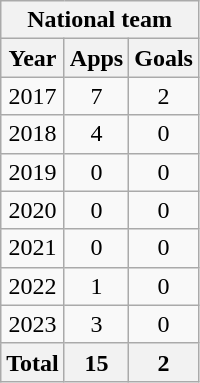<table class="wikitable" style="text-align:center">
<tr>
<th colspan=3>National team</th>
</tr>
<tr>
<th>Year</th>
<th>Apps</th>
<th>Goals</th>
</tr>
<tr>
<td>2017</td>
<td>7</td>
<td>2</td>
</tr>
<tr>
<td>2018</td>
<td>4</td>
<td>0</td>
</tr>
<tr>
<td>2019</td>
<td>0</td>
<td>0</td>
</tr>
<tr>
<td>2020</td>
<td>0</td>
<td>0</td>
</tr>
<tr>
<td>2021</td>
<td>0</td>
<td>0</td>
</tr>
<tr>
<td>2022</td>
<td>1</td>
<td>0</td>
</tr>
<tr>
<td>2023</td>
<td>3</td>
<td>0</td>
</tr>
<tr>
<th>Total</th>
<th>15</th>
<th>2</th>
</tr>
</table>
